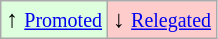<table class="wikitable" align="center">
<tr>
<td bgcolor="#ddffdd">↑ <small><a href='#'>Promoted</a></small></td>
<td bgcolor="#ffcccc">↓ <small><a href='#'>Relegated</a></small></td>
</tr>
</table>
